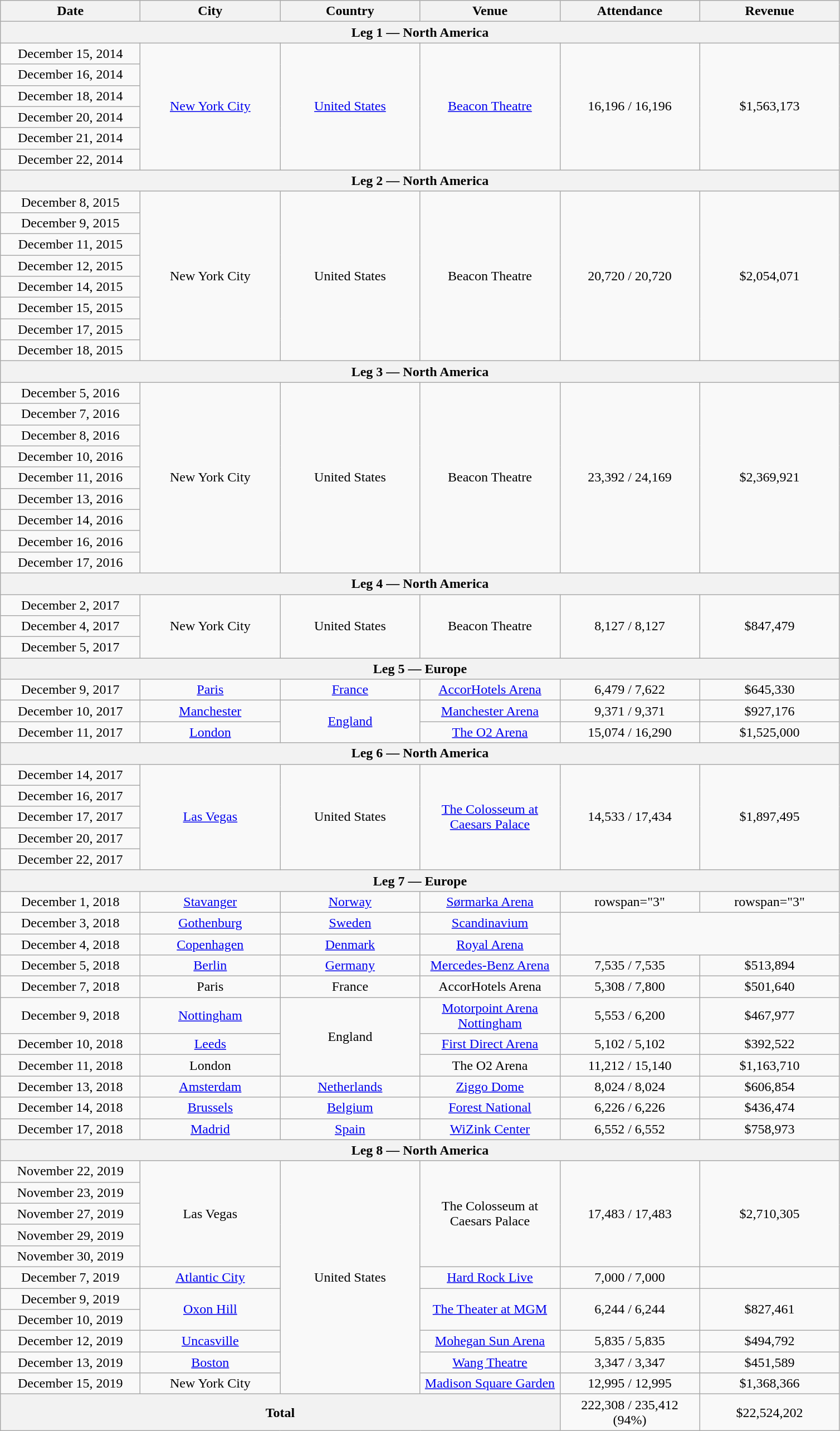<table class="wikitable plainrowheaders" style="text-align:center;">
<tr>
<th scope="col" style="width:10em;">Date</th>
<th scope="col" style="width:10em;">City</th>
<th scope="col" style="width:10em;">Country</th>
<th scope="col" style="width:10em;">Venue</th>
<th scope="col" style="width:10em;">Attendance</th>
<th scope="col" style="width:10em;">Revenue</th>
</tr>
<tr>
<th colspan="6">Leg 1 — North America</th>
</tr>
<tr>
<td scope="row" style="text-align:center;">December 15, 2014</td>
<td rowspan="6"><a href='#'>New York City</a></td>
<td rowspan="6"><a href='#'>United States</a></td>
<td rowspan="6"><a href='#'>Beacon Theatre</a></td>
<td rowspan="6">16,196 / 16,196</td>
<td rowspan="6">$1,563,173</td>
</tr>
<tr>
<td scope="row" style="text-align:center;">December 16, 2014</td>
</tr>
<tr>
<td scope="row" style="text-align:center;">December 18, 2014</td>
</tr>
<tr>
<td scope="row" style="text-align:center;">December 20, 2014</td>
</tr>
<tr>
<td scope="row" style="text-align:center;">December 21, 2014</td>
</tr>
<tr>
<td scope="row" style="text-align:center;">December 22, 2014</td>
</tr>
<tr>
<th colspan="6">Leg 2 — North America</th>
</tr>
<tr>
<td scope="row" style="text-align:center;">December 8, 2015</td>
<td rowspan="8">New York City</td>
<td rowspan="8">United States</td>
<td rowspan="8">Beacon Theatre</td>
<td rowspan="8">20,720 / 20,720</td>
<td rowspan="8">$2,054,071</td>
</tr>
<tr>
<td scope="row" style="text-align:center;">December 9, 2015</td>
</tr>
<tr>
<td scope="row" style="text-align:center;">December 11, 2015</td>
</tr>
<tr>
<td scope="row" style="text-align:center;">December 12, 2015</td>
</tr>
<tr>
<td scope="row" style="text-align:center;">December 14, 2015</td>
</tr>
<tr>
<td scope="row" style="text-align:center;">December 15, 2015</td>
</tr>
<tr>
<td scope="row" style="text-align:center;">December 17, 2015</td>
</tr>
<tr>
<td scope="row" style="text-align:center;">December 18, 2015</td>
</tr>
<tr>
<th colspan="6">Leg 3 — North America</th>
</tr>
<tr>
<td scope="row" style="text-align:center;">December 5, 2016</td>
<td rowspan="9">New York City</td>
<td rowspan="9">United States</td>
<td rowspan="9">Beacon Theatre</td>
<td rowspan="9">23,392 / 24,169</td>
<td rowspan="9">$2,369,921</td>
</tr>
<tr>
<td scope="row" style="text-align:center;">December 7, 2016</td>
</tr>
<tr>
<td scope="row" style="text-align:center;">December 8, 2016</td>
</tr>
<tr>
<td scope="row" style="text-align:center;">December 10, 2016</td>
</tr>
<tr>
<td scope="row" style="text-align:center;">December 11, 2016</td>
</tr>
<tr>
<td scope="row" style="text-align:center;">December 13, 2016</td>
</tr>
<tr>
<td scope="row" style="text-align:center;">December 14, 2016</td>
</tr>
<tr>
<td scope="row" style="text-align:center;">December 16, 2016</td>
</tr>
<tr>
<td scope="row" style="text-align:center;">December 17, 2016</td>
</tr>
<tr>
<th colspan="6">Leg 4 — North America</th>
</tr>
<tr>
<td scope="row" style="text-align:center;">December 2, 2017</td>
<td rowspan="3">New York City</td>
<td rowspan="3">United States</td>
<td rowspan="3">Beacon Theatre</td>
<td rowspan="3">8,127 / 8,127</td>
<td rowspan="3">$847,479</td>
</tr>
<tr>
<td scope="row" style="text-align:center;">December 4, 2017</td>
</tr>
<tr>
<td scope="row" style="text-align:center;">December 5, 2017</td>
</tr>
<tr>
<th colspan="6">Leg 5 — Europe</th>
</tr>
<tr>
<td scope="row" style="text-align:center;">December 9, 2017</td>
<td><a href='#'>Paris</a></td>
<td><a href='#'>France</a></td>
<td><a href='#'>AccorHotels Arena</a></td>
<td>6,479 / 7,622</td>
<td>$645,330</td>
</tr>
<tr>
<td scope="row" style="text-align:center;">December 10, 2017</td>
<td><a href='#'>Manchester</a></td>
<td rowspan="2"><a href='#'>England</a></td>
<td><a href='#'>Manchester Arena</a></td>
<td>9,371 / 9,371</td>
<td>$927,176</td>
</tr>
<tr>
<td scope="row" style="text-align:center;">December 11, 2017</td>
<td><a href='#'>London</a></td>
<td><a href='#'>The O2 Arena</a></td>
<td>15,074 / 16,290</td>
<td>$1,525,000</td>
</tr>
<tr>
<th colspan="6">Leg 6 — North America</th>
</tr>
<tr>
<td scope="row" style="text-align:center;">December 14, 2017</td>
<td rowspan="5"><a href='#'>Las Vegas</a></td>
<td rowspan="5">United States</td>
<td rowspan="5"><a href='#'>The Colosseum at Caesars Palace</a></td>
<td rowspan="5">14,533 / 17,434</td>
<td rowspan="5">$1,897,495</td>
</tr>
<tr>
<td scope="row" style="text-align:center;">December 16, 2017</td>
</tr>
<tr>
<td scope="row" style="text-align:center;">December 17, 2017</td>
</tr>
<tr>
<td scope="row" style="text-align:center;">December 20, 2017</td>
</tr>
<tr>
<td scope="row" style="text-align:center;">December 22, 2017</td>
</tr>
<tr>
<th colspan="6">Leg 7 — Europe</th>
</tr>
<tr>
<td scope="row" style="text-align:center;">December 1, 2018</td>
<td><a href='#'>Stavanger</a></td>
<td><a href='#'>Norway</a></td>
<td><a href='#'>Sørmarka Arena</a></td>
<td>rowspan="3" </td>
<td>rowspan="3" </td>
</tr>
<tr>
<td scope="row" style="text-align:center;">December 3, 2018</td>
<td><a href='#'>Gothenburg</a></td>
<td><a href='#'>Sweden</a></td>
<td><a href='#'>Scandinavium</a></td>
</tr>
<tr>
<td scope="row" style="text-align:center;">December 4, 2018</td>
<td><a href='#'>Copenhagen</a></td>
<td><a href='#'>Denmark</a></td>
<td><a href='#'>Royal Arena</a></td>
</tr>
<tr>
<td scope="row" style="text-align:center;">December 5, 2018</td>
<td><a href='#'>Berlin</a></td>
<td><a href='#'>Germany</a></td>
<td><a href='#'>Mercedes-Benz Arena</a></td>
<td>7,535 / 7,535</td>
<td>$513,894</td>
</tr>
<tr>
<td scope="row" style="text-align:center;">December 7, 2018</td>
<td>Paris</td>
<td>France</td>
<td>AccorHotels Arena</td>
<td>5,308 / 7,800</td>
<td>$501,640</td>
</tr>
<tr>
<td scope="row" style="text-align:center;">December 9, 2018</td>
<td><a href='#'>Nottingham</a></td>
<td rowspan="3">England</td>
<td><a href='#'>Motorpoint Arena Nottingham</a></td>
<td>5,553 / 6,200</td>
<td>$467,977</td>
</tr>
<tr>
<td scope="row" style="text-align:center;">December 10, 2018</td>
<td><a href='#'>Leeds</a></td>
<td><a href='#'>First Direct Arena</a></td>
<td>5,102 / 5,102</td>
<td>$392,522</td>
</tr>
<tr>
<td scope="row" style="text-align:center;">December 11, 2018</td>
<td>London</td>
<td>The O2 Arena</td>
<td>11,212 / 15,140</td>
<td>$1,163,710</td>
</tr>
<tr>
<td scope="row" style="text-align:center;">December 13, 2018</td>
<td><a href='#'>Amsterdam</a></td>
<td><a href='#'>Netherlands</a></td>
<td><a href='#'>Ziggo Dome</a></td>
<td>8,024 / 8,024</td>
<td>$606,854</td>
</tr>
<tr>
<td scope="row" style="text-align:center;">December 14, 2018</td>
<td><a href='#'>Brussels</a></td>
<td><a href='#'>Belgium</a></td>
<td><a href='#'>Forest National</a></td>
<td>6,226 / 6,226</td>
<td>$436,474</td>
</tr>
<tr>
<td scope="row" style="text-align:center;">December 17, 2018</td>
<td><a href='#'>Madrid</a></td>
<td><a href='#'>Spain</a></td>
<td><a href='#'>WiZink Center</a></td>
<td>6,552 / 6,552</td>
<td>$758,973</td>
</tr>
<tr>
<th colspan="6">Leg 8 — North America</th>
</tr>
<tr>
<td scope="row" style="text-align:center;">November 22, 2019</td>
<td rowspan="5">Las Vegas</td>
<td rowspan="11">United States</td>
<td rowspan="5">The Colosseum at Caesars Palace</td>
<td rowspan="5">17,483 / 17,483</td>
<td rowspan="5">$2,710,305</td>
</tr>
<tr>
<td scope="row" style="text-align:center;">November 23, 2019</td>
</tr>
<tr>
<td scope="row" style="text-align:center;">November 27, 2019</td>
</tr>
<tr>
<td scope="row" style="text-align:center;">November 29, 2019</td>
</tr>
<tr>
<td scope="row" style="text-align:center;">November 30, 2019</td>
</tr>
<tr>
<td scope="row" style="text-align:center;">December 7, 2019</td>
<td><a href='#'>Atlantic City</a></td>
<td><a href='#'>Hard Rock Live</a></td>
<td>7,000 / 7,000</td>
<td></td>
</tr>
<tr>
<td scope="row" style="text-align:center;">December 9, 2019</td>
<td rowspan="2"><a href='#'>Oxon Hill</a></td>
<td rowspan="2"><a href='#'>The Theater at MGM</a></td>
<td rowspan="2">6,244 / 6,244</td>
<td rowspan="2">$827,461</td>
</tr>
<tr>
<td scope="row" style="text-align:center;">December 10, 2019</td>
</tr>
<tr>
<td scope="row" style="text-align:center;">December 12, 2019</td>
<td><a href='#'>Uncasville</a></td>
<td><a href='#'>Mohegan Sun Arena</a></td>
<td>5,835 / 5,835</td>
<td>$494,792</td>
</tr>
<tr>
<td scope="row" style="text-align:center;">December 13, 2019</td>
<td><a href='#'>Boston</a></td>
<td><a href='#'>Wang Theatre</a></td>
<td>3,347 / 3,347</td>
<td>$451,589</td>
</tr>
<tr>
<td scope="row" style="text-align:center;">December 15, 2019</td>
<td>New York City</td>
<td><a href='#'>Madison Square Garden</a></td>
<td>12,995 / 12,995</td>
<td>$1,368,366</td>
</tr>
<tr>
<th colspan="4"><strong>Total</strong></th>
<td>222,308 / 235,412<br>(94%)</td>
<td>$22,524,202</td>
</tr>
</table>
